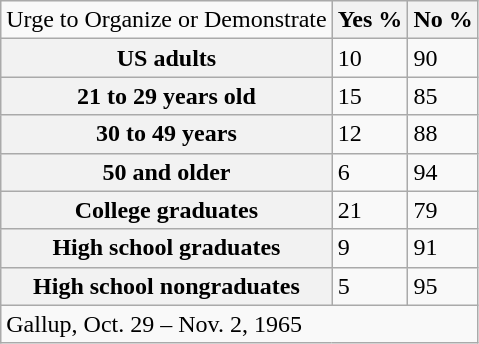<table class="wikitable">
<tr>
<td>Urge to Organize or Demonstrate</td>
<th>Yes %</th>
<th>No %</th>
</tr>
<tr>
<th>US adults</th>
<td>10</td>
<td>90</td>
</tr>
<tr>
<th>21 to 29 years old</th>
<td>15</td>
<td>85</td>
</tr>
<tr>
<th>30 to 49 years</th>
<td>12</td>
<td>88</td>
</tr>
<tr>
<th>50 and older</th>
<td>6</td>
<td>94</td>
</tr>
<tr>
<th>College graduates</th>
<td>21</td>
<td>79</td>
</tr>
<tr>
<th>High school graduates</th>
<td>9</td>
<td>91</td>
</tr>
<tr>
<th>High school nongraduates</th>
<td>5</td>
<td>95</td>
</tr>
<tr>
<td colspan="100">Gallup, Oct. 29 – Nov. 2, 1965 </td>
</tr>
</table>
